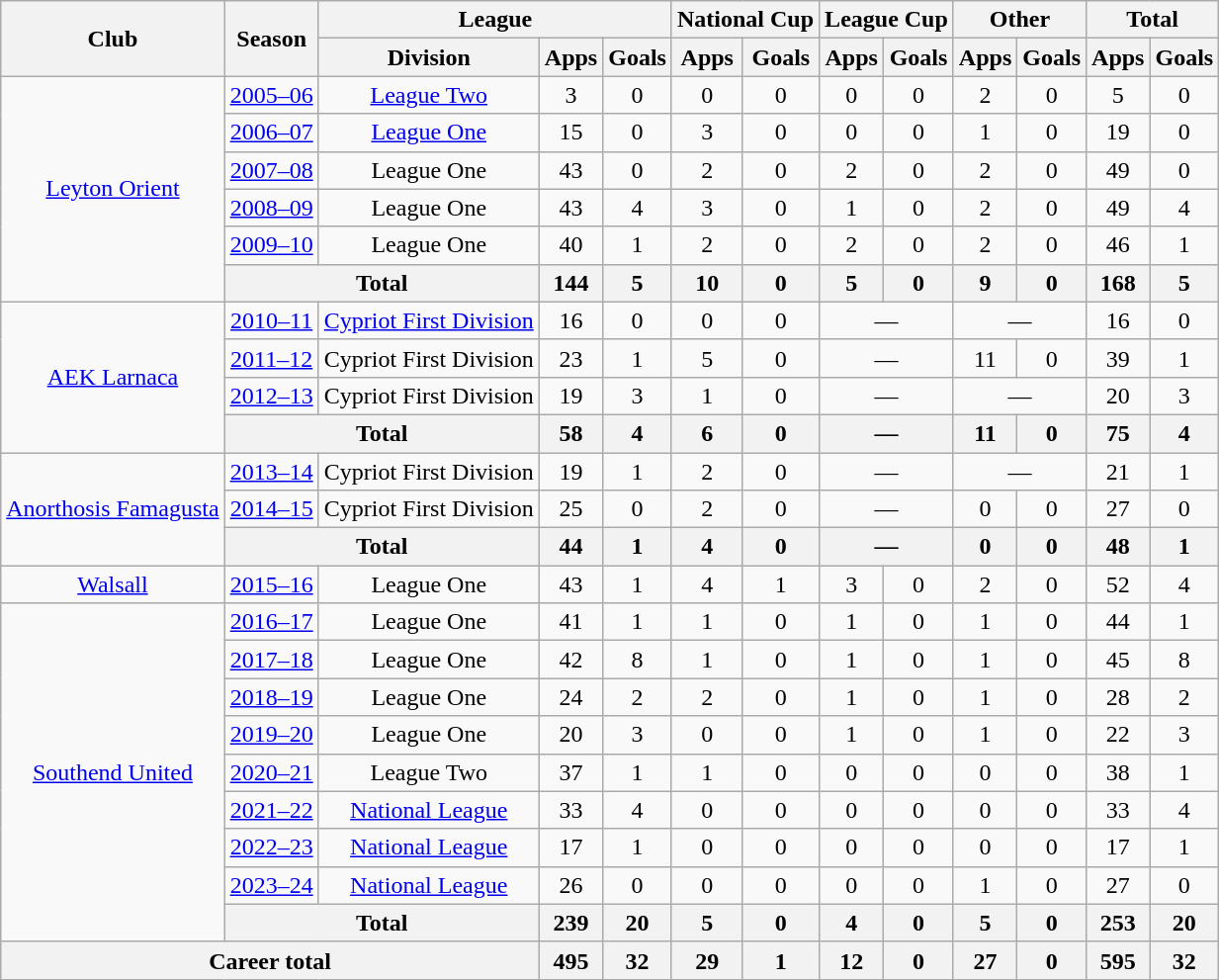<table class=wikitable style="text-align: center">
<tr>
<th rowspan=2>Club</th>
<th rowspan=2>Season</th>
<th colspan=3>League</th>
<th colspan=2>National Cup</th>
<th colspan=2>League Cup</th>
<th colspan=2>Other</th>
<th colspan=2>Total</th>
</tr>
<tr>
<th>Division</th>
<th>Apps</th>
<th>Goals</th>
<th>Apps</th>
<th>Goals</th>
<th>Apps</th>
<th>Goals</th>
<th>Apps</th>
<th>Goals</th>
<th>Apps</th>
<th>Goals</th>
</tr>
<tr>
<td rowspan=6><a href='#'>Leyton Orient</a></td>
<td><a href='#'>2005–06</a></td>
<td><a href='#'>League Two</a></td>
<td>3</td>
<td>0</td>
<td>0</td>
<td>0</td>
<td>0</td>
<td>0</td>
<td>2</td>
<td>0</td>
<td>5</td>
<td>0</td>
</tr>
<tr>
<td><a href='#'>2006–07</a></td>
<td><a href='#'>League One</a></td>
<td>15</td>
<td>0</td>
<td>3</td>
<td>0</td>
<td>0</td>
<td>0</td>
<td>1</td>
<td>0</td>
<td>19</td>
<td>0</td>
</tr>
<tr>
<td><a href='#'>2007–08</a></td>
<td>League One</td>
<td>43</td>
<td>0</td>
<td>2</td>
<td>0</td>
<td>2</td>
<td>0</td>
<td>2</td>
<td>0</td>
<td>49</td>
<td>0</td>
</tr>
<tr>
<td><a href='#'>2008–09</a></td>
<td>League One</td>
<td>43</td>
<td>4</td>
<td>3</td>
<td>0</td>
<td>1</td>
<td>0</td>
<td>2</td>
<td>0</td>
<td>49</td>
<td>4</td>
</tr>
<tr>
<td><a href='#'>2009–10</a></td>
<td>League One</td>
<td>40</td>
<td>1</td>
<td>2</td>
<td>0</td>
<td>2</td>
<td>0</td>
<td>2</td>
<td>0</td>
<td>46</td>
<td>1</td>
</tr>
<tr>
<th colspan=2>Total</th>
<th>144</th>
<th>5</th>
<th>10</th>
<th>0</th>
<th>5</th>
<th>0</th>
<th>9</th>
<th>0</th>
<th>168</th>
<th>5</th>
</tr>
<tr>
<td rowspan=4><a href='#'>AEK Larnaca</a></td>
<td><a href='#'>2010–11</a></td>
<td><a href='#'>Cypriot First Division</a></td>
<td>16</td>
<td>0</td>
<td>0</td>
<td>0</td>
<td colspan=2>—</td>
<td colspan=2>—</td>
<td>16</td>
<td>0</td>
</tr>
<tr>
<td><a href='#'>2011–12</a></td>
<td>Cypriot First Division</td>
<td>23</td>
<td>1</td>
<td>5</td>
<td>0</td>
<td colspan=2>—</td>
<td>11</td>
<td>0</td>
<td>39</td>
<td>1</td>
</tr>
<tr>
<td><a href='#'>2012–13</a></td>
<td>Cypriot First Division</td>
<td>19</td>
<td>3</td>
<td>1</td>
<td>0</td>
<td colspan=2>—</td>
<td colspan=2>—</td>
<td>20</td>
<td>3</td>
</tr>
<tr>
<th colspan=2>Total</th>
<th>58</th>
<th>4</th>
<th>6</th>
<th>0</th>
<th colspan=2>—</th>
<th>11</th>
<th>0</th>
<th>75</th>
<th>4</th>
</tr>
<tr>
<td rowspan=3><a href='#'>Anorthosis Famagusta</a></td>
<td><a href='#'>2013–14</a></td>
<td>Cypriot First Division</td>
<td>19</td>
<td>1</td>
<td>2</td>
<td>0</td>
<td colspan=2>—</td>
<td colspan=2>—</td>
<td>21</td>
<td>1</td>
</tr>
<tr>
<td><a href='#'>2014–15</a></td>
<td>Cypriot First Division</td>
<td>25</td>
<td>0</td>
<td>2</td>
<td>0</td>
<td colspan=2>—</td>
<td>0</td>
<td>0</td>
<td>27</td>
<td>0</td>
</tr>
<tr>
<th colspan=2>Total</th>
<th>44</th>
<th>1</th>
<th>4</th>
<th>0</th>
<th colspan=2>—</th>
<th>0</th>
<th>0</th>
<th>48</th>
<th>1</th>
</tr>
<tr>
<td><a href='#'>Walsall</a></td>
<td><a href='#'>2015–16</a></td>
<td>League One</td>
<td>43</td>
<td>1</td>
<td>4</td>
<td>1</td>
<td>3</td>
<td>0</td>
<td>2</td>
<td>0</td>
<td>52</td>
<td>4</td>
</tr>
<tr>
<td rowspan=9><a href='#'>Southend United</a></td>
<td><a href='#'>2016–17</a></td>
<td>League One</td>
<td>41</td>
<td>1</td>
<td>1</td>
<td>0</td>
<td>1</td>
<td>0</td>
<td>1</td>
<td>0</td>
<td>44</td>
<td>1</td>
</tr>
<tr>
<td><a href='#'>2017–18</a></td>
<td>League One</td>
<td>42</td>
<td>8</td>
<td>1</td>
<td>0</td>
<td>1</td>
<td>0</td>
<td>1</td>
<td>0</td>
<td>45</td>
<td>8</td>
</tr>
<tr>
<td><a href='#'>2018–19</a></td>
<td>League One</td>
<td>24</td>
<td>2</td>
<td>2</td>
<td>0</td>
<td>1</td>
<td>0</td>
<td>1</td>
<td>0</td>
<td>28</td>
<td>2</td>
</tr>
<tr>
<td><a href='#'>2019–20</a></td>
<td>League One</td>
<td>20</td>
<td>3</td>
<td>0</td>
<td>0</td>
<td>1</td>
<td>0</td>
<td>1</td>
<td>0</td>
<td>22</td>
<td>3</td>
</tr>
<tr>
<td><a href='#'>2020–21</a></td>
<td>League Two</td>
<td>37</td>
<td>1</td>
<td>1</td>
<td>0</td>
<td>0</td>
<td>0</td>
<td>0</td>
<td>0</td>
<td>38</td>
<td>1</td>
</tr>
<tr>
<td><a href='#'>2021–22</a></td>
<td><a href='#'>National League</a></td>
<td>33</td>
<td>4</td>
<td>0</td>
<td>0</td>
<td>0</td>
<td>0</td>
<td>0</td>
<td>0</td>
<td>33</td>
<td>4</td>
</tr>
<tr>
<td><a href='#'>2022–23</a></td>
<td><a href='#'>National League</a></td>
<td>17</td>
<td>1</td>
<td>0</td>
<td>0</td>
<td>0</td>
<td>0</td>
<td>0</td>
<td>0</td>
<td>17</td>
<td>1</td>
</tr>
<tr>
<td><a href='#'>2023–24</a></td>
<td><a href='#'>National League</a></td>
<td>26</td>
<td>0</td>
<td>0</td>
<td>0</td>
<td>0</td>
<td>0</td>
<td>1</td>
<td>0</td>
<td>27</td>
<td>0</td>
</tr>
<tr>
<th colspan=2>Total</th>
<th>239</th>
<th>20</th>
<th>5</th>
<th>0</th>
<th>4</th>
<th>0</th>
<th>5</th>
<th>0</th>
<th>253</th>
<th>20</th>
</tr>
<tr>
<th colspan=3>Career total</th>
<th>495</th>
<th>32</th>
<th>29</th>
<th>1</th>
<th>12</th>
<th>0</th>
<th>27</th>
<th>0</th>
<th>595</th>
<th>32</th>
</tr>
</table>
